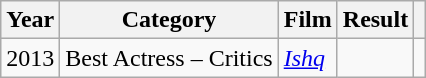<table class="wikitable sortable plainrowheaders">
<tr>
<th scope="col">Year</th>
<th scope="col">Category</th>
<th scope="col">Film</th>
<th scope="col">Result</th>
<th scope="col" class="unsortable"></th>
</tr>
<tr>
<td>2013</td>
<td>Best Actress – Critics</td>
<td><em><a href='#'>Ishq</a></em></td>
<td></td>
<td></td>
</tr>
</table>
